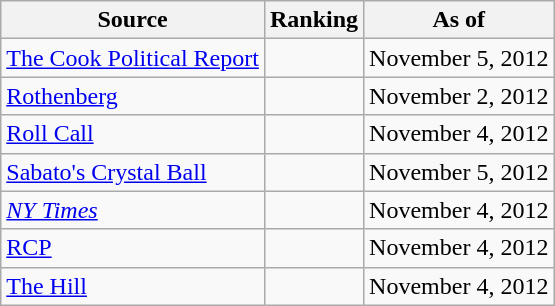<table class="wikitable" style="text-align:center">
<tr>
<th>Source</th>
<th>Ranking</th>
<th>As of</th>
</tr>
<tr>
<td align=left><a href='#'>The Cook Political Report</a></td>
<td></td>
<td>November 5, 2012</td>
</tr>
<tr>
<td align=left><a href='#'>Rothenberg</a></td>
<td></td>
<td>November 2, 2012</td>
</tr>
<tr>
<td align=left><a href='#'>Roll Call</a></td>
<td></td>
<td>November 4, 2012</td>
</tr>
<tr>
<td align=left><a href='#'>Sabato's Crystal Ball</a></td>
<td></td>
<td>November 5, 2012</td>
</tr>
<tr>
<td align=left><a href='#'><em>NY Times</em></a></td>
<td></td>
<td>November 4, 2012</td>
</tr>
<tr>
<td align="left"><a href='#'>RCP</a></td>
<td></td>
<td>November 4, 2012</td>
</tr>
<tr>
<td align=left><a href='#'>The Hill</a></td>
<td></td>
<td>November 4, 2012</td>
</tr>
</table>
